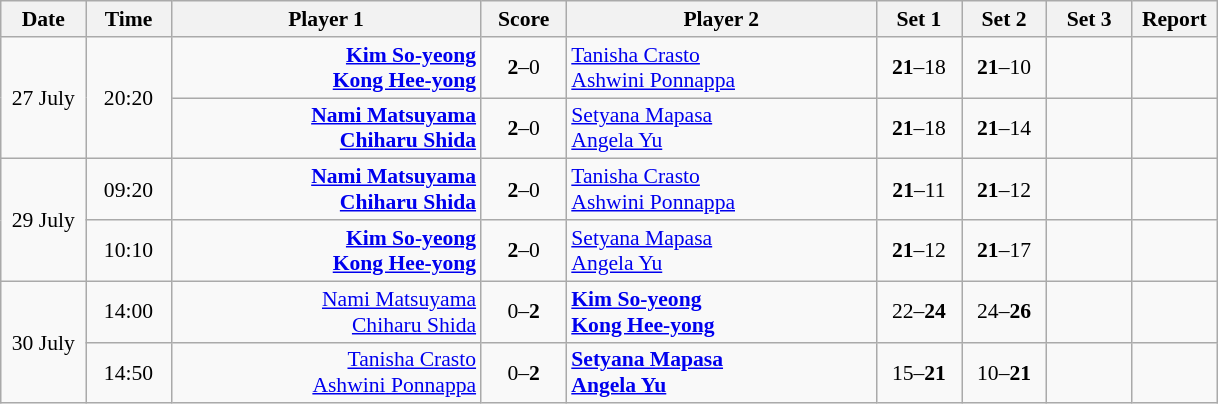<table class="wikitable" style="font-size:90%; text-align:center">
<tr>
<th width="50">Date</th>
<th width="50">Time</th>
<th width="200">Player 1</th>
<th width="50">Score</th>
<th width="200">Player 2</th>
<th width="50">Set 1</th>
<th width="50">Set 2</th>
<th width="50">Set 3</th>
<th width="50">Report</th>
</tr>
<tr>
<td rowspan=2>27 July</td>
<td rowspan=2>20:20</td>
<td align="right"><strong><a href='#'>Kim So-yeong</a> <br><a href='#'>Kong Hee-yong</a> </strong></td>
<td><strong>2</strong>–0</td>
<td align="left"> <a href='#'>Tanisha Crasto</a><br> <a href='#'>Ashwini Ponnappa</a></td>
<td><strong>21</strong>–18</td>
<td><strong>21</strong>–10</td>
<td></td>
<td></td>
</tr>
<tr>
<td align="right"><strong><a href='#'>Nami Matsuyama</a> <br><a href='#'>Chiharu Shida</a> </strong></td>
<td><strong>2</strong>–0</td>
<td align="left"> <a href='#'>Setyana Mapasa</a><br> <a href='#'>Angela Yu</a></td>
<td><strong>21</strong>–18</td>
<td><strong>21</strong>–14</td>
<td></td>
<td></td>
</tr>
<tr>
<td rowspan="2">29 July</td>
<td>09:20</td>
<td align="right"><strong><a href='#'>Nami Matsuyama</a> <br><a href='#'>Chiharu Shida</a> </strong></td>
<td><strong>2</strong>–0</td>
<td align="left"> <a href='#'>Tanisha Crasto</a><br> <a href='#'>Ashwini Ponnappa</a></td>
<td><strong>21</strong>–11</td>
<td><strong>21</strong>–12</td>
<td></td>
<td></td>
</tr>
<tr>
<td>10:10</td>
<td align="right"><strong><a href='#'>Kim So-yeong</a> <br><a href='#'>Kong Hee-yong</a> </strong></td>
<td><strong>2</strong>–0</td>
<td align="left"> <a href='#'>Setyana Mapasa</a><br> <a href='#'>Angela Yu</a></td>
<td><strong>21</strong>–12</td>
<td><strong>21</strong>–17</td>
<td></td>
<td></td>
</tr>
<tr>
<td rowspan="2">30 July</td>
<td>14:00</td>
<td align="right"><a href='#'>Nami Matsuyama</a> <br><a href='#'>Chiharu Shida</a> </td>
<td>0–<strong>2</strong></td>
<td align="left"><strong> <a href='#'>Kim So-yeong</a><br> <a href='#'>Kong Hee-yong</a></strong></td>
<td>22–<strong>24</strong></td>
<td>24–<strong>26</strong></td>
<td></td>
<td></td>
</tr>
<tr>
<td>14:50</td>
<td align="right"><a href='#'>Tanisha Crasto</a> <br><a href='#'>Ashwini Ponnappa</a> </td>
<td>0–<strong>2</strong></td>
<td align="left"><strong> <a href='#'>Setyana Mapasa</a><br> <a href='#'>Angela Yu</a></strong></td>
<td>15–<strong>21</strong></td>
<td>10–<strong>21</strong></td>
<td></td>
<td></td>
</tr>
</table>
